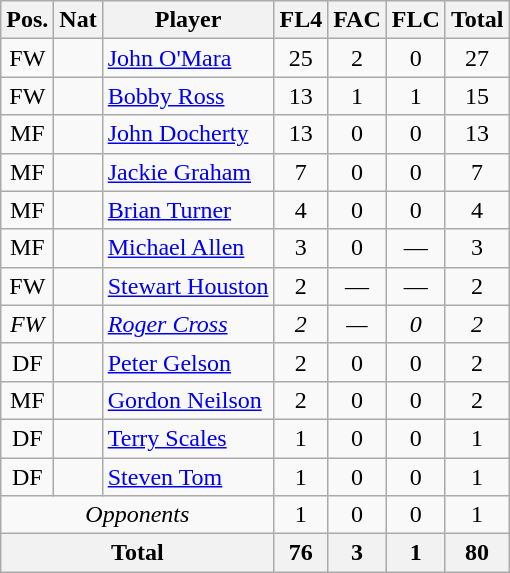<table class="wikitable"  style="text-align:center; border:1px #aaa solid;">
<tr>
<th>Pos.</th>
<th>Nat</th>
<th>Player</th>
<th>FL4</th>
<th>FAC</th>
<th>FLC</th>
<th>Total</th>
</tr>
<tr>
<td>FW</td>
<td></td>
<td style="text-align:left;"><a href='#'>John O'Mara</a></td>
<td>25</td>
<td>2</td>
<td>0</td>
<td>27</td>
</tr>
<tr>
<td>FW</td>
<td></td>
<td style="text-align:left;"><a href='#'>Bobby Ross</a></td>
<td>13</td>
<td>1</td>
<td>1</td>
<td>15</td>
</tr>
<tr>
<td>MF</td>
<td></td>
<td style="text-align:left;"><a href='#'>John Docherty</a></td>
<td>13</td>
<td>0</td>
<td>0</td>
<td>13</td>
</tr>
<tr>
<td>MF</td>
<td></td>
<td style="text-align:left;"><a href='#'>Jackie Graham</a></td>
<td>7</td>
<td>0</td>
<td>0</td>
<td>7</td>
</tr>
<tr>
<td>MF</td>
<td></td>
<td style="text-align:left;"><a href='#'>Brian Turner</a></td>
<td>4</td>
<td>0</td>
<td>0</td>
<td>4</td>
</tr>
<tr>
<td>MF</td>
<td></td>
<td style="text-align:left;"><a href='#'>Michael Allen</a></td>
<td>3</td>
<td>0</td>
<td>—</td>
<td>3</td>
</tr>
<tr>
<td>FW</td>
<td></td>
<td style="text-align:left;"><a href='#'>Stewart Houston</a></td>
<td>2</td>
<td>—</td>
<td>—</td>
<td>2</td>
</tr>
<tr>
<td><em>FW</em></td>
<td><em></em></td>
<td style="text-align:left;"><a href='#'><em>Roger Cross</em></a></td>
<td><em>2</em></td>
<td><em>—</em></td>
<td><em>0</em></td>
<td><em>2</em></td>
</tr>
<tr>
<td>DF</td>
<td></td>
<td style="text-align:left;"><a href='#'>Peter Gelson</a></td>
<td>2</td>
<td>0</td>
<td>0</td>
<td>2</td>
</tr>
<tr>
<td>MF</td>
<td></td>
<td style="text-align:left;"><a href='#'>Gordon Neilson</a></td>
<td>2</td>
<td>0</td>
<td>0</td>
<td>2</td>
</tr>
<tr>
<td>DF</td>
<td></td>
<td style="text-align:left;"><a href='#'>Terry Scales</a></td>
<td>1</td>
<td>0</td>
<td>0</td>
<td>1</td>
</tr>
<tr>
<td>DF</td>
<td></td>
<td style="text-align:left;"><a href='#'>Steven Tom</a></td>
<td>1</td>
<td>0</td>
<td>0</td>
<td>1</td>
</tr>
<tr>
<td colspan="3"><em>Opponents</em></td>
<td>1</td>
<td>0</td>
<td>0</td>
<td>1</td>
</tr>
<tr>
<th colspan="3">Total</th>
<th>76</th>
<th>3</th>
<th>1</th>
<th>80</th>
</tr>
</table>
